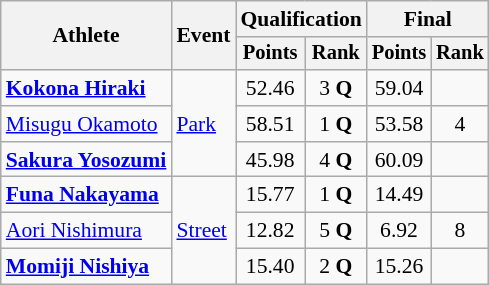<table class="wikitable" style="font-size:90%">
<tr>
<th rowspan="2">Athlete</th>
<th rowspan="2">Event</th>
<th colspan="2">Qualification</th>
<th colspan="2">Final</th>
</tr>
<tr style="font-size: 95%">
<th>Points</th>
<th>Rank</th>
<th>Points</th>
<th>Rank</th>
</tr>
<tr align=center>
<td align=left><strong><a href='#'>Kokona Hiraki</a></strong></td>
<td align=left rowspan=3><a href='#'>Park</a></td>
<td>52.46</td>
<td>3 <strong>Q</strong></td>
<td>59.04</td>
<td></td>
</tr>
<tr align=center>
<td align=left><a href='#'>Misugu Okamoto</a></td>
<td>58.51</td>
<td>1 <strong>Q</strong></td>
<td>53.58</td>
<td>4</td>
</tr>
<tr align=center>
<td align=left><strong><a href='#'>Sakura Yosozumi</a></strong></td>
<td>45.98</td>
<td>4 <strong>Q</strong></td>
<td>60.09</td>
<td></td>
</tr>
<tr align=center>
<td align=left><strong><a href='#'>Funa Nakayama</a></strong></td>
<td rowspan="3" align="left"><a href='#'>Street</a></td>
<td>15.77</td>
<td>1 <strong>Q</strong></td>
<td>14.49</td>
<td></td>
</tr>
<tr align=center>
<td align=left><a href='#'>Aori Nishimura</a></td>
<td>12.82</td>
<td>5 <strong>Q</strong></td>
<td>6.92</td>
<td>8</td>
</tr>
<tr align=center>
<td align=left><strong><a href='#'>Momiji Nishiya</a></strong></td>
<td>15.40</td>
<td>2 <strong>Q</strong></td>
<td>15.26</td>
<td></td>
</tr>
</table>
